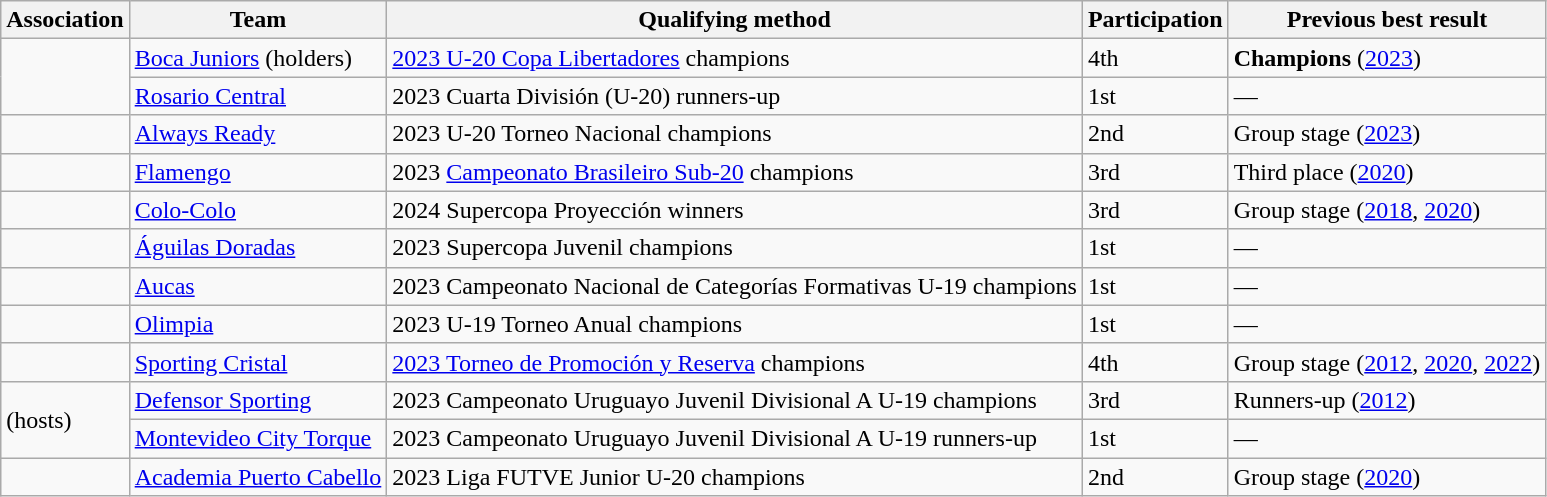<table class="wikitable sortable">
<tr>
<th>Association</th>
<th>Team</th>
<th>Qualifying method</th>
<th data-sort-type="number">Participation</th>
<th>Previous best result</th>
</tr>
<tr>
<td rowspan=2></td>
<td><a href='#'>Boca Juniors</a> (holders)</td>
<td><a href='#'>2023 U-20 Copa Libertadores</a> champions</td>
<td>4th</td>
<td><strong>Champions</strong> (<a href='#'>2023</a>)</td>
</tr>
<tr>
<td><a href='#'>Rosario Central</a></td>
<td>2023 Cuarta División (U-20) runners-up</td>
<td>1st</td>
<td>—</td>
</tr>
<tr>
<td></td>
<td><a href='#'>Always Ready</a></td>
<td>2023 U-20 Torneo Nacional champions</td>
<td>2nd</td>
<td>Group stage (<a href='#'>2023</a>)</td>
</tr>
<tr>
<td></td>
<td><a href='#'>Flamengo</a></td>
<td>2023 <a href='#'>Campeonato Brasileiro Sub-20</a> champions</td>
<td>3rd</td>
<td data-sort-value="3">Third place (<a href='#'>2020</a>)</td>
</tr>
<tr>
<td></td>
<td><a href='#'>Colo-Colo</a></td>
<td>2024 Supercopa Proyección winners</td>
<td>3rd</td>
<td data-sort-value="6">Group stage (<a href='#'>2018</a>, <a href='#'>2020</a>)</td>
</tr>
<tr>
<td></td>
<td><a href='#'>Águilas Doradas</a></td>
<td>2023 Supercopa Juvenil champions</td>
<td>1st</td>
<td>—</td>
</tr>
<tr>
<td></td>
<td><a href='#'>Aucas</a></td>
<td>2023 Campeonato Nacional de Categorías Formativas U-19 champions</td>
<td>1st</td>
<td>—</td>
</tr>
<tr>
<td></td>
<td><a href='#'>Olimpia</a></td>
<td>2023 U-19 Torneo Anual champions</td>
<td>1st</td>
<td>—</td>
</tr>
<tr>
<td></td>
<td><a href='#'>Sporting Cristal</a></td>
<td><a href='#'>2023 Torneo de Promoción y Reserva</a> champions</td>
<td>4th</td>
<td data-sort-value="6">Group stage (<a href='#'>2012</a>, <a href='#'>2020</a>, <a href='#'>2022</a>)</td>
</tr>
<tr>
<td rowspan=2> (hosts)</td>
<td><a href='#'>Defensor Sporting</a></td>
<td>2023 Campeonato Uruguayo Juvenil Divisional A U-19 champions</td>
<td>3rd</td>
<td>Runners-up (<a href='#'>2012</a>)</td>
</tr>
<tr>
<td><a href='#'>Montevideo City Torque</a></td>
<td>2023 Campeonato Uruguayo Juvenil Divisional A U-19 runners-up</td>
<td>1st</td>
<td>—</td>
</tr>
<tr>
<td></td>
<td><a href='#'>Academia Puerto Cabello</a></td>
<td>2023 Liga FUTVE Junior U-20 champions</td>
<td>2nd</td>
<td>Group stage (<a href='#'>2020</a>)</td>
</tr>
</table>
